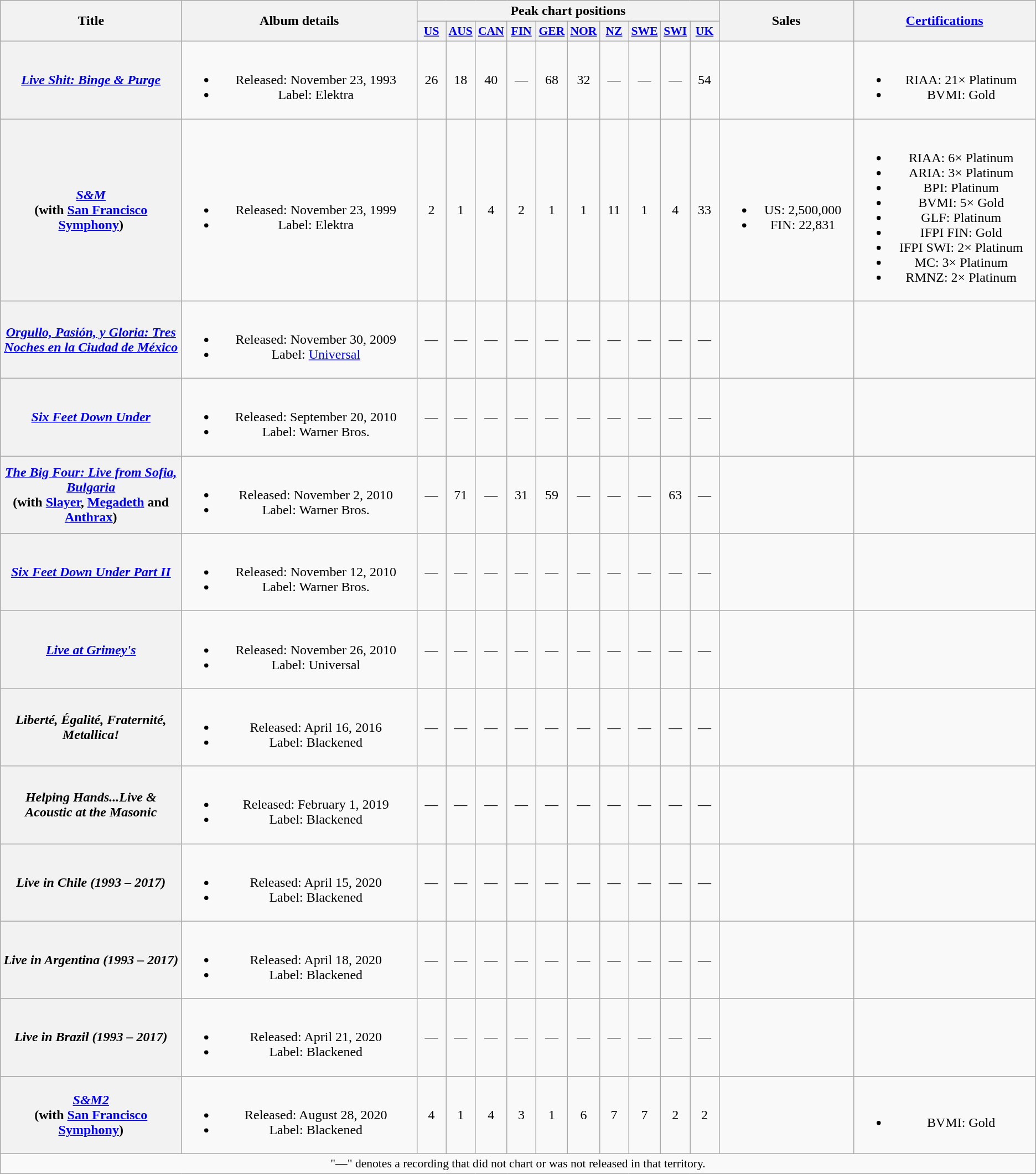<table class="wikitable plainrowheaders" style="text-align:center;" border="1">
<tr>
<th scope="col" rowspan="2" style="width:14em;">Title</th>
<th scope="col" rowspan="2" style="width:18em;">Album details</th>
<th scope="col" colspan="10">Peak chart positions</th>
<th scope="col" rowspan="2" style="width:10em;">Sales</th>
<th scope="col" rowspan="2" style="width:14em;"><a href='#'>Certifications</a></th>
</tr>
<tr>
<th scope="col" style="width:2em;font-size:90%;"><a href='#'>US</a><br></th>
<th scope="col" style="width:2em;font-size:90%;"><a href='#'>AUS</a><br></th>
<th scope="col" style="width:2em;font-size:90%;"><a href='#'>CAN</a><br></th>
<th scope="col" style="width:2em;font-size:90%;"><a href='#'>FIN</a><br></th>
<th scope="col" style="width:2em;font-size:90%;"><a href='#'>GER</a><br></th>
<th scope="col" style="width:2em;font-size:90%;"><a href='#'>NOR</a><br></th>
<th scope="col" style="width:2em;font-size:90%;"><a href='#'>NZ</a><br></th>
<th scope="col" style="width:2em;font-size:90%;"><a href='#'>SWE</a><br></th>
<th scope="col" style="width:2em;font-size:90%;"><a href='#'>SWI</a><br></th>
<th scope="col" style="width:2em;font-size:90%;"><a href='#'>UK</a><br></th>
</tr>
<tr>
<th scope="row"><em><a href='#'>Live Shit: Binge & Purge</a></em></th>
<td><br><ul><li>Released: November 23, 1993</li><li>Label: Elektra</li></ul></td>
<td>26</td>
<td>18</td>
<td>40</td>
<td>—</td>
<td>68</td>
<td>32</td>
<td>—</td>
<td>—</td>
<td>—</td>
<td>54</td>
<td></td>
<td><br><ul><li>RIAA: 21× Platinum</li><li>BVMI: Gold</li></ul></td>
</tr>
<tr>
<th scope="row"><em><a href='#'>S&M</a></em><br><span>(with <a href='#'>San Francisco Symphony</a>)</span></th>
<td><br><ul><li>Released: November 23, 1999</li><li>Label: Elektra</li></ul></td>
<td>2</td>
<td>1</td>
<td>4</td>
<td>2</td>
<td>1</td>
<td>1</td>
<td>11</td>
<td>1</td>
<td>4</td>
<td>33</td>
<td><br><ul><li>US: 2,500,000</li><li>FIN: 22,831</li></ul></td>
<td><br><ul><li>RIAA: 6× Platinum</li><li>ARIA: 3× Platinum</li><li>BPI: Platinum</li><li>BVMI: 5× Gold</li><li>GLF: Platinum</li><li>IFPI FIN: Gold</li><li>IFPI SWI: 2× Platinum</li><li>MC: 3× Platinum</li><li>RMNZ: 2× Platinum</li></ul></td>
</tr>
<tr>
<th scope="row"><em><a href='#'>Orgullo, Pasión, y Gloria: Tres Noches en la Ciudad de México</a></em></th>
<td><br><ul><li>Released: November 30, 2009</li><li>Label: <a href='#'>Universal</a></li></ul></td>
<td>—</td>
<td>—</td>
<td>—</td>
<td>—</td>
<td>—</td>
<td>—</td>
<td>—</td>
<td>—</td>
<td>—</td>
<td>—</td>
<td></td>
<td></td>
</tr>
<tr>
<th scope="row"><em><a href='#'>Six Feet Down Under</a></em></th>
<td><br><ul><li>Released: September 20, 2010</li><li>Label: Warner Bros.</li></ul></td>
<td>—</td>
<td>—</td>
<td>—</td>
<td>—</td>
<td>—</td>
<td>—</td>
<td>—</td>
<td>—</td>
<td>—</td>
<td>—</td>
<td></td>
<td></td>
</tr>
<tr>
<th scope="row"><em><a href='#'>The Big Four: Live from Sofia, Bulgaria</a></em> <br><span>(with <a href='#'>Slayer</a>, <a href='#'>Megadeth</a> and <a href='#'>Anthrax</a>)</span></th>
<td><br><ul><li>Released: November 2, 2010</li><li>Label: Warner Bros.</li></ul></td>
<td>—</td>
<td>71</td>
<td>—</td>
<td>31</td>
<td>59</td>
<td>—</td>
<td>—</td>
<td>—</td>
<td>63</td>
<td>—</td>
<td></td>
<td></td>
</tr>
<tr>
<th scope="row"><em><a href='#'>Six Feet Down Under Part II</a></em></th>
<td><br><ul><li>Released: November 12, 2010</li><li>Label: Warner Bros.</li></ul></td>
<td>—</td>
<td>—</td>
<td>—</td>
<td>—</td>
<td>—</td>
<td>—</td>
<td>—</td>
<td>—</td>
<td>—</td>
<td>—</td>
<td></td>
<td></td>
</tr>
<tr>
<th scope="row"><em><a href='#'>Live at Grimey's</a></em></th>
<td><br><ul><li>Released: November 26, 2010</li><li>Label: Universal</li></ul></td>
<td>—</td>
<td>—</td>
<td>—</td>
<td>—</td>
<td>—</td>
<td>—</td>
<td>—</td>
<td>—</td>
<td>—</td>
<td>—</td>
<td></td>
<td></td>
</tr>
<tr>
<th scope="row"><em>Liberté, Égalité, Fraternité, Metallica!</em></th>
<td><br><ul><li>Released: April 16, 2016</li><li>Label: Blackened</li></ul></td>
<td>—</td>
<td>—</td>
<td>—</td>
<td>—</td>
<td>—</td>
<td>—</td>
<td>—</td>
<td>—</td>
<td>—</td>
<td>—</td>
<td></td>
<td></td>
</tr>
<tr>
<th scope="row"><em>Helping Hands...Live & Acoustic at the Masonic</em></th>
<td><br><ul><li>Released: February 1, 2019</li><li>Label: Blackened</li></ul></td>
<td>—</td>
<td>—</td>
<td>—</td>
<td>—</td>
<td>—</td>
<td>—</td>
<td>—</td>
<td>—</td>
<td>—</td>
<td>—</td>
<td></td>
<td></td>
</tr>
<tr>
<th scope="row"><em>Live in Chile (1993 – 2017)</em></th>
<td><br><ul><li>Released: April 15, 2020</li><li>Label: Blackened</li></ul></td>
<td>—</td>
<td>—</td>
<td>—</td>
<td>—</td>
<td>—</td>
<td>—</td>
<td>—</td>
<td>—</td>
<td>—</td>
<td>—</td>
<td></td>
<td></td>
</tr>
<tr>
<th scope="row"><em>Live in Argentina (1993 – 2017)</em></th>
<td><br><ul><li>Released: April 18, 2020</li><li>Label: Blackened</li></ul></td>
<td>—</td>
<td>—</td>
<td>—</td>
<td>—</td>
<td>—</td>
<td>—</td>
<td>—</td>
<td>—</td>
<td>—</td>
<td>—</td>
<td></td>
<td></td>
</tr>
<tr>
<th scope="row"><em>Live in Brazil (1993 – 2017)</em></th>
<td><br><ul><li>Released: April 21, 2020</li><li>Label: Blackened</li></ul></td>
<td>—</td>
<td>—</td>
<td>—</td>
<td>—</td>
<td>—</td>
<td>—</td>
<td>—</td>
<td>—</td>
<td>—</td>
<td>—</td>
<td></td>
<td></td>
</tr>
<tr>
<th scope="row"><em><a href='#'>S&M2</a></em><br><span>(with <a href='#'>San Francisco Symphony</a>)</span></th>
<td><br><ul><li>Released: August 28, 2020</li><li>Label: Blackened</li></ul></td>
<td>4</td>
<td>1</td>
<td>4</td>
<td>3</td>
<td>1</td>
<td>6</td>
<td>7</td>
<td>7</td>
<td>2</td>
<td>2</td>
<td></td>
<td><br><ul><li>BVMI: Gold</li></ul></td>
</tr>
<tr>
<td colspan="14" style="font-size:90%">"—" denotes a recording that did not chart or was not released in that territory.</td>
</tr>
</table>
